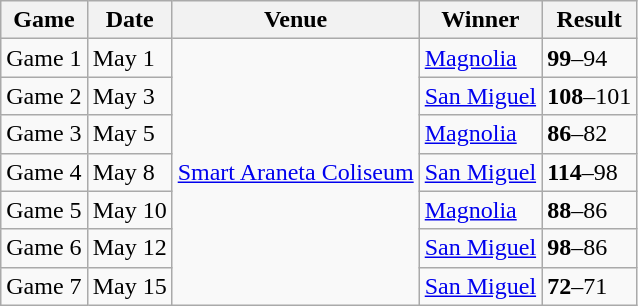<table class="wikitable">
<tr>
<th>Game</th>
<th>Date</th>
<th>Venue</th>
<th>Winner</th>
<th>Result</th>
</tr>
<tr>
<td>Game 1</td>
<td>May 1</td>
<td rowspan=7><a href='#'>Smart Araneta Coliseum</a></td>
<td><a href='#'>Magnolia</a></td>
<td><strong>99</strong>–94</td>
</tr>
<tr>
<td>Game 2</td>
<td>May 3</td>
<td><a href='#'>San Miguel</a></td>
<td><strong>108</strong>–101</td>
</tr>
<tr>
<td>Game 3</td>
<td>May 5</td>
<td><a href='#'>Magnolia</a></td>
<td><strong>86</strong>–82</td>
</tr>
<tr>
<td>Game 4</td>
<td>May 8</td>
<td><a href='#'>San Miguel</a></td>
<td><strong>114</strong>–98</td>
</tr>
<tr>
<td>Game 5</td>
<td>May 10</td>
<td><a href='#'>Magnolia</a></td>
<td><strong>88</strong>–86</td>
</tr>
<tr>
<td>Game 6</td>
<td>May 12</td>
<td><a href='#'>San Miguel</a></td>
<td><strong>98</strong>–86</td>
</tr>
<tr>
<td>Game 7</td>
<td>May 15</td>
<td><a href='#'>San Miguel</a></td>
<td><strong>72</strong>–71</td>
</tr>
</table>
